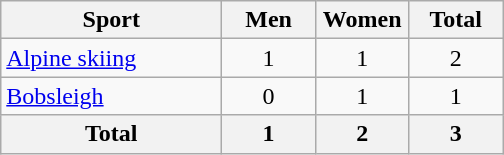<table class="wikitable sortable" style=text-align:center>
<tr>
<th width=140>Sport</th>
<th width=55>Men</th>
<th width=55>Women</th>
<th width=55>Total</th>
</tr>
<tr>
<td align=left><a href='#'>Alpine skiing</a></td>
<td>1</td>
<td>1</td>
<td>2</td>
</tr>
<tr>
<td align=left><a href='#'>Bobsleigh</a></td>
<td>0</td>
<td>1</td>
<td>1</td>
</tr>
<tr>
<th>Total</th>
<th>1</th>
<th>2</th>
<th>3</th>
</tr>
</table>
